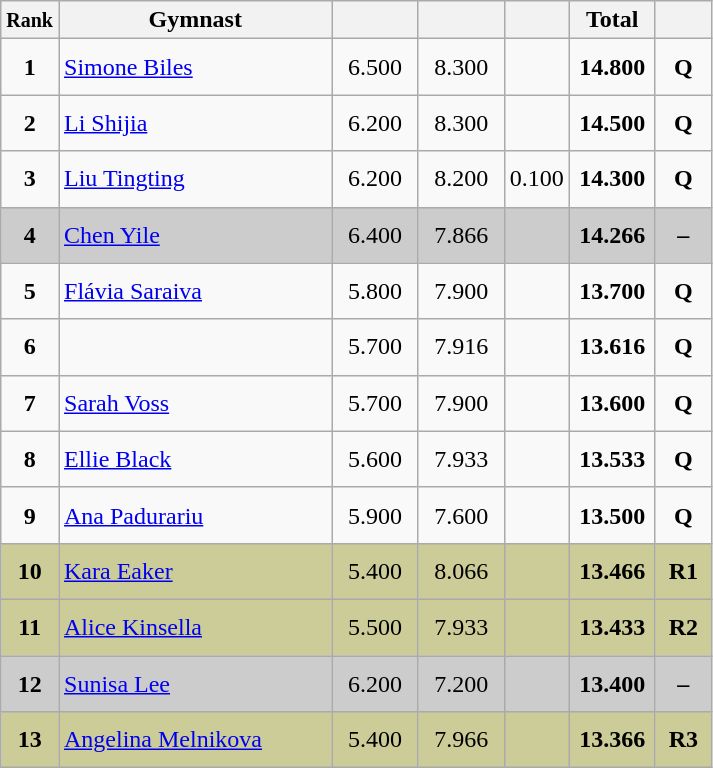<table style="text-align:center;" class="wikitable sortable">
<tr>
<th scope="col" style="width:15px;"><small>Rank</small></th>
<th scope="col" style="width:175px;">Gymnast</th>
<th scope="col" style="width:50px;"><small></small></th>
<th scope="col" style="width:50px;"><small></small></th>
<th scope="col" style="width:20px;"><small></small></th>
<th scope="col" style="width:50px;">Total</th>
<th scope="col" style="width:30px;"><small></small></th>
</tr>
<tr>
<td scope="row" style="text-align:center"><strong>1</strong></td>
<td style="height:30px; text-align:left;"> <a href='#'>Simone Biles</a></td>
<td>6.500</td>
<td>8.300</td>
<td></td>
<td><strong>14.800</strong></td>
<td><strong>Q</strong></td>
</tr>
<tr>
<td scope="row" style="text-align:center"><strong>2</strong></td>
<td style="height:30px; text-align:left;"> <a href='#'>Li Shijia</a></td>
<td>6.200</td>
<td>8.300</td>
<td></td>
<td><strong>14.500</strong></td>
<td><strong>Q</strong></td>
</tr>
<tr>
<td scope="row" style="text-align:center"><strong>3</strong></td>
<td style="height:30px; text-align:left;"> <a href='#'>Liu Tingting</a></td>
<td>6.200</td>
<td>8.200</td>
<td>0.100</td>
<td><strong>14.300</strong></td>
<td><strong>Q</strong></td>
</tr>
<tr style="background:#cccccc;">
<td scope="row" style="text-align:center"><strong>4</strong></td>
<td style="height:30px; text-align:left;"> <a href='#'>Chen Yile</a></td>
<td>6.400</td>
<td>7.866</td>
<td></td>
<td><strong>14.266</strong></td>
<td><strong>–</strong></td>
</tr>
<tr>
<td scope="row" style="text-align:center"><strong>5</strong></td>
<td style="height:30px; text-align:left;"> <a href='#'>Flávia Saraiva</a></td>
<td>5.800</td>
<td>7.900</td>
<td></td>
<td><strong>13.700</strong></td>
<td><strong>Q</strong></td>
</tr>
<tr>
<td scope="row" style="text-align:center"><strong>6</strong></td>
<td style="height:30px; text-align:left;"></td>
<td>5.700</td>
<td>7.916</td>
<td></td>
<td><strong>13.616</strong></td>
<td><strong>Q</strong></td>
</tr>
<tr>
<td scope="row" style="text-align:center"><strong>7</strong></td>
<td style="height:30px; text-align:left;"> <a href='#'>Sarah Voss</a></td>
<td>5.700</td>
<td>7.900</td>
<td></td>
<td><strong>13.600</strong></td>
<td><strong>Q</strong></td>
</tr>
<tr>
<td scope="row" style="text-align:center"><strong>8</strong></td>
<td style="height:30px; text-align:left;"> <a href='#'>Ellie Black</a></td>
<td>5.600</td>
<td>7.933</td>
<td></td>
<td><strong>13.533</strong></td>
<td><strong>Q</strong></td>
</tr>
<tr>
<td scope="row" style="text-align:center"><strong>9</strong></td>
<td style="height:30px; text-align:left;"> <a href='#'>Ana Padurariu</a></td>
<td>5.900</td>
<td>7.600</td>
<td></td>
<td><strong>13.500</strong></td>
<td><strong>Q</strong></td>
</tr>
<tr style="background:#cccc99;">
<td scope="row" style="text-align:center"><strong>10</strong></td>
<td style="height:30px; text-align:left;"> <a href='#'>Kara Eaker</a></td>
<td>5.400</td>
<td>8.066</td>
<td></td>
<td><strong>13.466</strong></td>
<td><strong>R1</strong></td>
</tr>
<tr style="background:#cccc99;">
<td scope="row" style="text-align:center"><strong>11</strong></td>
<td style="height:30px; text-align:left;"> <a href='#'>Alice Kinsella</a></td>
<td>5.500</td>
<td>7.933</td>
<td></td>
<td><strong>13.433</strong></td>
<td><strong>R2</strong></td>
</tr>
<tr style="background:#cccccc;">
<td scope="row" style="text-align:center"><strong>12</strong></td>
<td style="height:30px; text-align:left;"> <a href='#'>Sunisa Lee</a></td>
<td>6.200</td>
<td>7.200</td>
<td></td>
<td><strong>13.400</strong></td>
<td><strong>–</strong></td>
</tr>
<tr style="background:#cccc99;">
<td scope="row" style="text-align:center"><strong>13</strong></td>
<td style="height:30px; text-align:left;"> <a href='#'>Angelina Melnikova</a></td>
<td>5.400</td>
<td>7.966</td>
<td></td>
<td><strong>13.366</strong></td>
<td><strong>R3</strong></td>
</tr>
</table>
